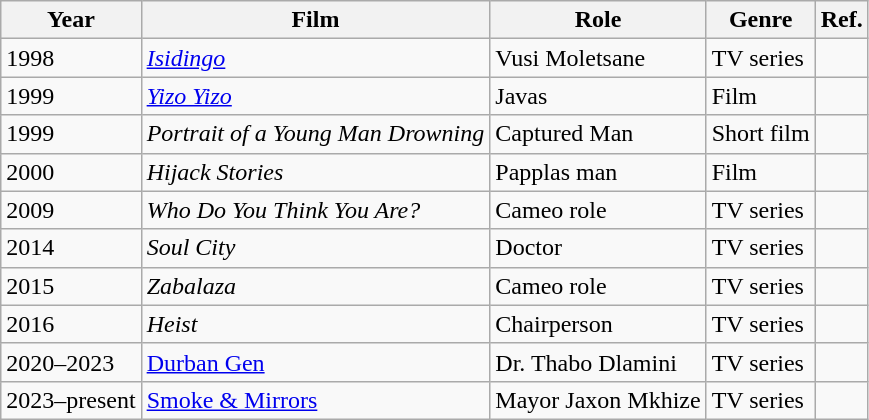<table class="wikitable">
<tr>
<th>Year</th>
<th>Film</th>
<th>Role</th>
<th>Genre</th>
<th>Ref.</th>
</tr>
<tr>
<td>1998</td>
<td><em><a href='#'>Isidingo</a></em></td>
<td>Vusi Moletsane</td>
<td>TV series</td>
<td></td>
</tr>
<tr>
<td>1999</td>
<td><em><a href='#'>Yizo Yizo</a></em></td>
<td>Javas</td>
<td>Film</td>
<td></td>
</tr>
<tr>
<td>1999</td>
<td><em>Portrait of a Young Man Drowning</em></td>
<td>Captured Man</td>
<td>Short film</td>
<td></td>
</tr>
<tr>
<td>2000</td>
<td><em>Hijack Stories</em></td>
<td>Papplas man</td>
<td>Film</td>
<td></td>
</tr>
<tr>
<td>2009</td>
<td><em>Who Do You Think You Are?</em></td>
<td>Cameo role</td>
<td>TV series</td>
<td></td>
</tr>
<tr>
<td>2014</td>
<td><em>Soul City</em></td>
<td>Doctor</td>
<td>TV series</td>
<td></td>
</tr>
<tr>
<td>2015</td>
<td><em>Zabalaza</em></td>
<td>Cameo role</td>
<td>TV series</td>
<td></td>
</tr>
<tr>
<td>2016</td>
<td><em>Heist</em></td>
<td>Chairperson</td>
<td>TV series</td>
<td></td>
</tr>
<tr>
<td>2020–2023</td>
<td><a href='#'>Durban Gen</a></td>
<td>Dr. Thabo Dlamini</td>
<td>TV series</td>
<td></td>
</tr>
<tr>
<td>2023–present</td>
<td><a href='#'>Smoke & Mirrors</a></td>
<td>Mayor Jaxon Mkhize</td>
<td>TV series</td>
<td></td>
</tr>
</table>
